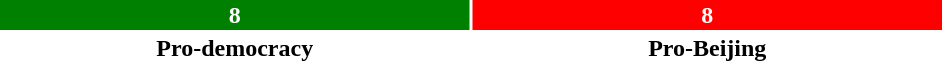<table style="width:50%; text-align:center;">
<tr style="color:white;">
<td style="background:green; width:50%;"><strong>8</strong></td>
<td style="background:red; width:50%;"><strong>8</strong></td>
</tr>
<tr>
<td><span><strong>Pro-democracy</strong></span></td>
<td><span><strong>Pro-Beijing</strong></span></td>
</tr>
</table>
